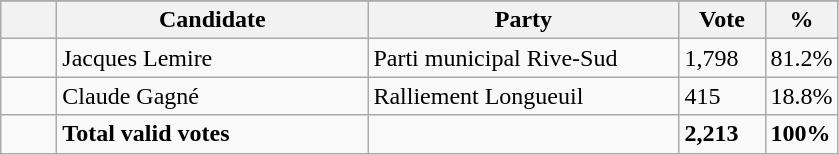<table class="wikitable">
<tr>
</tr>
<tr>
<th bgcolor="#DDDDFF" width="30px"></th>
<th bgcolor="#DDDDFF" width="200px">Candidate</th>
<th bgcolor="#DDDDFF" width="200px">Party</th>
<th bgcolor="#DDDDFF" width="50px">Vote</th>
<th bgcolor="#DDDDFF" width="30px">%</th>
</tr>
<tr>
<td> </td>
<td>Jacques Lemire</td>
<td>Parti municipal Rive-Sud</td>
<td>1,798</td>
<td>81.2%</td>
</tr>
<tr>
<td> </td>
<td>Claude Gagné</td>
<td>Ralliement Longueuil</td>
<td>415</td>
<td>18.8%</td>
</tr>
<tr>
<td> </td>
<td><strong>Total valid votes</strong></td>
<td></td>
<td><strong>2,213</strong></td>
<td><strong>100%</strong></td>
</tr>
</table>
